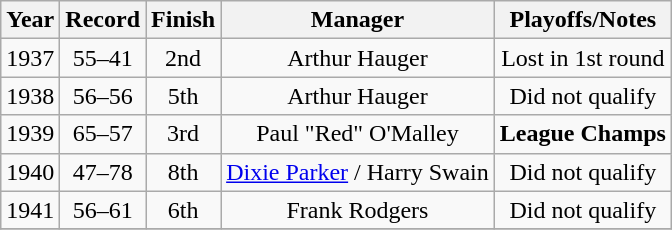<table class="wikitable" style="text-align:center">
<tr>
<th>Year</th>
<th>Record</th>
<th>Finish</th>
<th>Manager</th>
<th>Playoffs/Notes</th>
</tr>
<tr align=center>
<td>1937</td>
<td>55–41</td>
<td>2nd</td>
<td>Arthur Hauger</td>
<td>Lost in 1st round</td>
</tr>
<tr align=center>
<td>1938</td>
<td>56–56</td>
<td>5th</td>
<td>Arthur Hauger</td>
<td>Did not qualify</td>
</tr>
<tr align=center>
<td>1939</td>
<td>65–57</td>
<td>3rd</td>
<td>Paul "Red" O'Malley</td>
<td><strong>League Champs</strong></td>
</tr>
<tr align=center>
<td>1940</td>
<td>47–78</td>
<td>8th</td>
<td><a href='#'>Dixie Parker</a> / Harry Swain</td>
<td>Did not qualify</td>
</tr>
<tr align=center>
<td>1941</td>
<td>56–61</td>
<td>6th</td>
<td>Frank Rodgers</td>
<td>Did not qualify</td>
</tr>
<tr align=center>
</tr>
</table>
